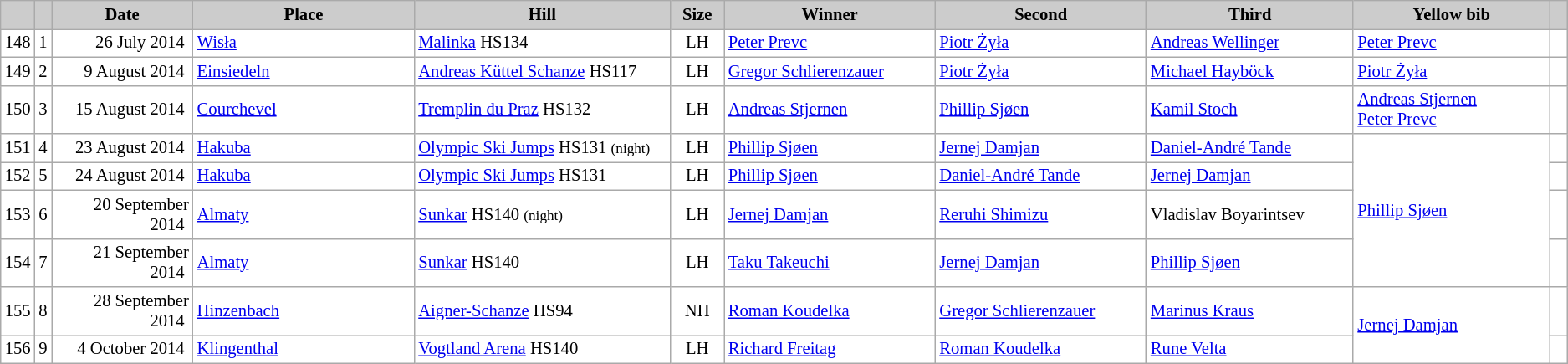<table class="wikitable plainrowheaders" style="background:#fff; font-size:86%; line-height:16px; border:grey solid 1px; border-collapse:collapse;">
<tr style="background:#ccc; text-align:center;">
<th scope="col" style="background:#ccc; width=20 px;"></th>
<th scope="col" style="background:#ccc; width=30 px;"></th>
<th scope="col" style="background:#ccc; width:120px;">Date</th>
<th scope="col" style="background:#ccc; width:200px;">Place</th>
<th scope="col" style="background:#ccc; width:240px;">Hill</th>
<th scope="col" style="background:#ccc; width:40px;">Size</th>
<th scope="col" style="background:#ccc; width:185px;">Winner</th>
<th scope="col" style="background:#ccc; width:185px;">Second</th>
<th scope="col" style="background:#ccc; width:185px;">Third</th>
<th scope="col" style="background:#ccc; width:180px;">Yellow bib</th>
<th scope="col" style="background:#ccc; width:10px;"></th>
</tr>
<tr>
<td align=center>148</td>
<td align=center>1</td>
<td align=right>26 July 2014 </td>
<td> <a href='#'>Wisła</a></td>
<td><a href='#'>Malinka</a> HS134</td>
<td align=center>LH</td>
<td> <a href='#'>Peter Prevc</a></td>
<td> <a href='#'>Piotr Żyła</a></td>
<td> <a href='#'>Andreas Wellinger</a></td>
<td> <a href='#'>Peter Prevc</a></td>
<td></td>
</tr>
<tr>
<td align=center>149</td>
<td align=center>2</td>
<td align=right>9 August 2014 </td>
<td> <a href='#'>Einsiedeln</a></td>
<td><a href='#'>Andreas Küttel Schanze</a> HS117</td>
<td align=center>LH</td>
<td> <a href='#'>Gregor Schlierenzauer</a></td>
<td> <a href='#'>Piotr Żyła</a></td>
<td> <a href='#'>Michael Hayböck</a></td>
<td> <a href='#'>Piotr Żyła</a></td>
<td></td>
</tr>
<tr>
<td align=center>150</td>
<td align=center>3</td>
<td align=right>15 August 2014 </td>
<td> <a href='#'>Courchevel</a></td>
<td><a href='#'>Tremplin du Praz</a> HS132</td>
<td align=center>LH</td>
<td> <a href='#'>Andreas Stjernen</a></td>
<td> <a href='#'>Phillip Sjøen</a></td>
<td> <a href='#'>Kamil Stoch</a></td>
<td> <a href='#'>Andreas Stjernen</a><br> <a href='#'>Peter Prevc</a></td>
<td></td>
</tr>
<tr>
<td align=center>151</td>
<td align=center>4</td>
<td align=right>23 August 2014 </td>
<td> <a href='#'>Hakuba</a></td>
<td><a href='#'>Olympic Ski Jumps</a> HS131 <small>(night)</small></td>
<td align=center>LH</td>
<td> <a href='#'>Phillip Sjøen</a></td>
<td> <a href='#'>Jernej Damjan</a></td>
<td> <a href='#'>Daniel-André Tande</a></td>
<td rowspan=4> <a href='#'>Phillip Sjøen</a></td>
<td></td>
</tr>
<tr>
<td align=center>152</td>
<td align=center>5</td>
<td align=right>24 August 2014 </td>
<td> <a href='#'>Hakuba</a></td>
<td><a href='#'>Olympic Ski Jumps</a> HS131</td>
<td align=center>LH</td>
<td> <a href='#'>Phillip Sjøen</a></td>
<td> <a href='#'>Daniel-André Tande</a></td>
<td> <a href='#'>Jernej Damjan</a></td>
<td></td>
</tr>
<tr>
<td align=center>153</td>
<td align=center>6</td>
<td align=right>20 September 2014 </td>
<td> <a href='#'>Almaty</a></td>
<td><a href='#'>Sunkar</a> HS140 <small>(night)</small></td>
<td align=center>LH</td>
<td> <a href='#'>Jernej Damjan</a></td>
<td> <a href='#'>Reruhi Shimizu</a></td>
<td> Vladislav Boyarintsev</td>
<td></td>
</tr>
<tr>
<td align=center>154</td>
<td align=center>7</td>
<td align=right>21 September 2014 </td>
<td> <a href='#'>Almaty</a></td>
<td><a href='#'>Sunkar</a> HS140</td>
<td align=center>LH</td>
<td> <a href='#'>Taku Takeuchi</a></td>
<td> <a href='#'>Jernej Damjan</a></td>
<td> <a href='#'>Phillip Sjøen</a></td>
<td></td>
</tr>
<tr>
<td align=center>155</td>
<td align=center>8</td>
<td align=right>28 September 2014 </td>
<td> <a href='#'>Hinzenbach</a></td>
<td><a href='#'>Aigner-Schanze</a> HS94</td>
<td align=center>NH</td>
<td> <a href='#'>Roman Koudelka</a></td>
<td> <a href='#'>Gregor Schlierenzauer</a></td>
<td> <a href='#'>Marinus Kraus</a></td>
<td rowspan=2> <a href='#'>Jernej Damjan</a></td>
<td></td>
</tr>
<tr>
<td align=center>156</td>
<td align=center>9</td>
<td align=right>4 October 2014 </td>
<td> <a href='#'>Klingenthal</a></td>
<td><a href='#'>Vogtland Arena</a> HS140</td>
<td align=center>LH</td>
<td> <a href='#'>Richard Freitag</a></td>
<td> <a href='#'>Roman Koudelka</a></td>
<td> <a href='#'>Rune Velta</a></td>
<td></td>
</tr>
</table>
